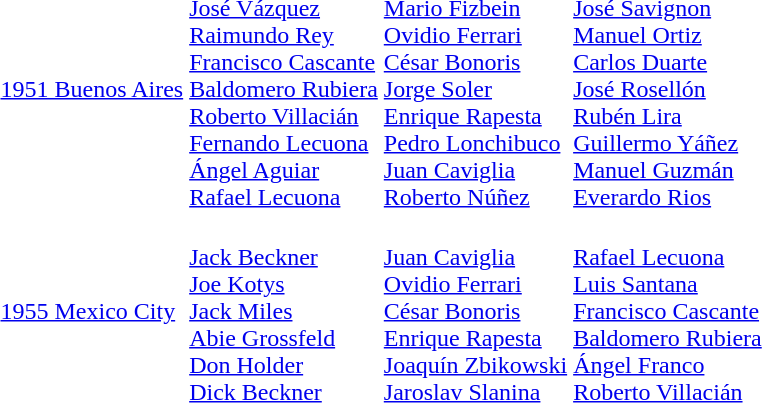<table>
<tr>
<td><a href='#'>1951 Buenos Aires</a></td>
<td><br><a href='#'>José Vázquez</a><br><a href='#'>Raimundo Rey</a><br><a href='#'>Francisco Cascante</a><br><a href='#'>Baldomero Rubiera</a><br><a href='#'>Roberto Villacián</a><br><a href='#'>Fernando Lecuona</a><br><a href='#'>Ángel Aguiar</a><br><a href='#'>Rafael Lecuona</a></td>
<td><br><a href='#'>Mario Fizbein</a><br><a href='#'>Ovidio Ferrari</a><br><a href='#'>César Bonoris</a><br><a href='#'>Jorge Soler</a><br><a href='#'>Enrique Rapesta</a><br><a href='#'>Pedro Lonchibuco</a><br><a href='#'>Juan Caviglia</a><br><a href='#'>Roberto Núñez</a></td>
<td><br><a href='#'>José Savignon</a><br><a href='#'>Manuel Ortiz</a><br><a href='#'>Carlos Duarte</a><br><a href='#'>José Rosellón</a><br><a href='#'>Rubén Lira</a><br><a href='#'>Guillermo Yáñez</a><br><a href='#'>Manuel Guzmán</a><br><a href='#'>Everardo Rios</a></td>
</tr>
<tr>
<td><a href='#'>1955 Mexico City</a></td>
<td><br><a href='#'>Jack Beckner</a><br><a href='#'>Joe Kotys</a><br><a href='#'>Jack Miles</a><br><a href='#'>Abie Grossfeld</a><br><a href='#'>Don Holder</a><br><a href='#'>Dick Beckner</a></td>
<td><br><a href='#'>Juan Caviglia</a><br><a href='#'>Ovidio Ferrari</a><br><a href='#'>César Bonoris</a><br><a href='#'>Enrique Rapesta</a><br><a href='#'>Joaquín Zbikowski</a><br><a href='#'>Jaroslav Slanina</a></td>
<td><br><a href='#'>Rafael Lecuona</a><br><a href='#'>Luis Santana</a><br><a href='#'>Francisco Cascante</a><br><a href='#'>Baldomero Rubiera</a><br><a href='#'>Ángel Franco</a><br><a href='#'>Roberto Villacián</a></td>
</tr>
</table>
